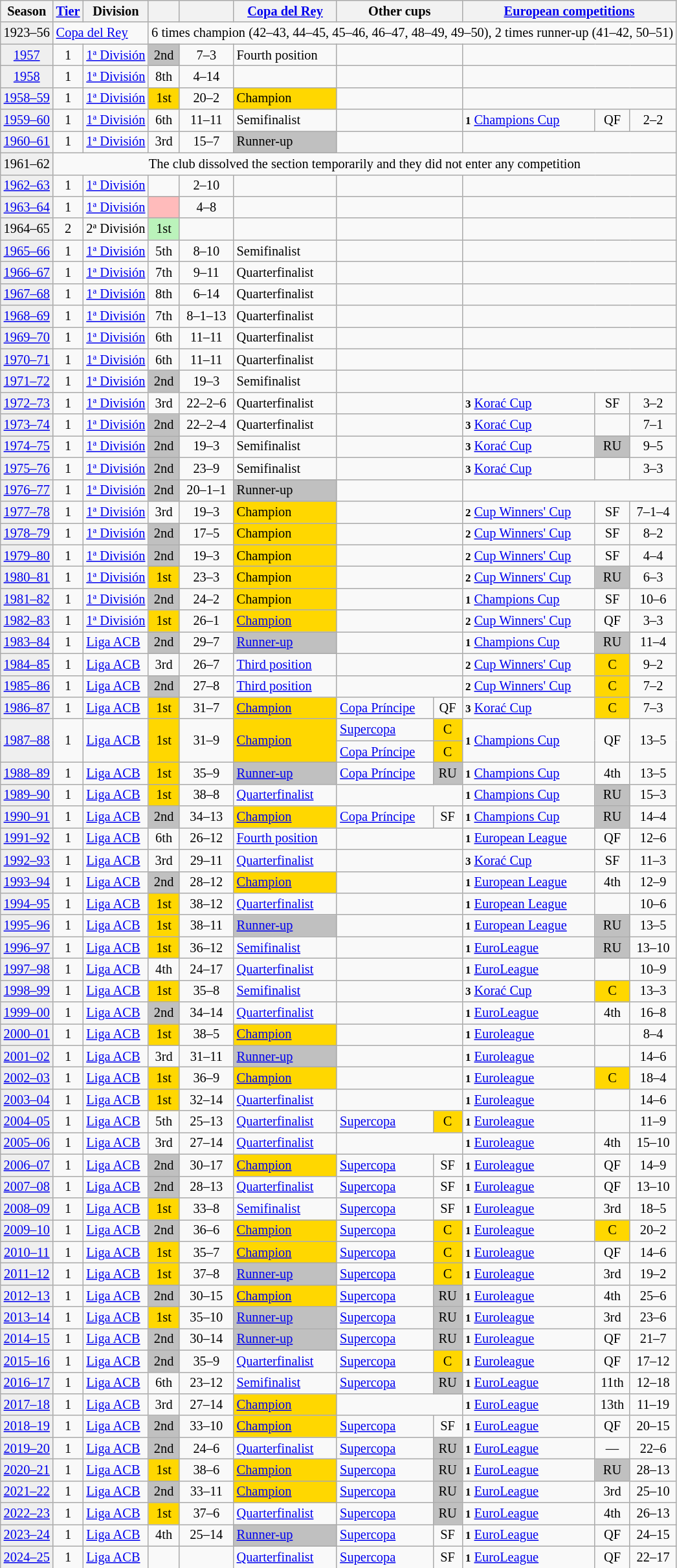<table class="wikitable" style="font-size:85%; text-align:center">
<tr>
<th>Season</th>
<th><a href='#'>Tier</a></th>
<th>Division</th>
<th></th>
<th></th>
<th><a href='#'>Copa del Rey</a></th>
<th colspan=2>Other cups</th>
<th colspan=3><a href='#'>European competitions</a></th>
</tr>
<tr>
<td bgcolor=#efefef>1923–56</td>
<td colspan=2 align=left><a href='#'>Copa del Rey</a></td>
<td colspan=8>6 times champion (42–43, 44–45, 45–46, 46–47, 48–49, 49–50), 2 times runner-up (41–42, 50–51)</td>
</tr>
<tr>
<td bgcolor=#efefef><a href='#'>1957</a></td>
<td>1</td>
<td align=left><a href='#'>1ª División</a></td>
<td bgcolor=silver>2nd</td>
<td>7–3</td>
<td align=left>Fourth position</td>
<td colspan=2></td>
<td colspan=3></td>
</tr>
<tr>
<td bgcolor=#efefef><a href='#'>1958</a></td>
<td>1</td>
<td align=left><a href='#'>1ª División</a></td>
<td>8th</td>
<td>4–14</td>
<td></td>
<td colspan=2></td>
<td colspan=3></td>
</tr>
<tr>
<td bgcolor=#efefef><a href='#'>1958–59</a></td>
<td>1</td>
<td align=left><a href='#'>1ª División</a></td>
<td bgcolor=gold>1st</td>
<td>20–2</td>
<td align=left bgcolor=gold>Champion</td>
<td colspan=2></td>
<td colspan=3></td>
</tr>
<tr>
<td bgcolor=#efefef><a href='#'>1959–60</a></td>
<td>1</td>
<td align=left><a href='#'>1ª División</a></td>
<td>6th</td>
<td>11–11</td>
<td align=left>Semifinalist</td>
<td colspan=2></td>
<td align=left><small><strong>1</strong></small> <a href='#'>Champions Cup</a></td>
<td>QF</td>
<td>2–2</td>
</tr>
<tr>
<td bgcolor=#efefef><a href='#'>1960–61</a></td>
<td>1</td>
<td align=left><a href='#'>1ª División</a></td>
<td>3rd</td>
<td>15–7</td>
<td align=left bgcolor=silver>Runner-up</td>
<td colspan=2></td>
<td colspan=3></td>
</tr>
<tr>
<td bgcolor=#efefef>1961–62</td>
<td colspan=10>The club dissolved the section temporarily and they did not enter any competition</td>
</tr>
<tr>
<td bgcolor=#efefef><a href='#'>1962–63</a></td>
<td>1</td>
<td align=left><a href='#'>1ª División</a></td>
<td></td>
<td>2–10</td>
<td></td>
<td colspan=2></td>
<td colspan=3></td>
</tr>
<tr>
<td bgcolor=#efefef><a href='#'>1963–64</a></td>
<td>1</td>
<td align=left><a href='#'>1ª División</a></td>
<td bgcolor=#FFBBBB></td>
<td>4–8</td>
<td></td>
<td colspan=2></td>
<td colspan=3></td>
</tr>
<tr>
<td bgcolor=#efefef>1964–65</td>
<td>2</td>
<td align=left>2ª División</td>
<td bgcolor=#BBF3BB>1st</td>
<td></td>
<td></td>
<td colspan=2></td>
<td colspan=3></td>
</tr>
<tr>
<td bgcolor=#efefef><a href='#'>1965–66</a></td>
<td>1</td>
<td align=left><a href='#'>1ª División</a></td>
<td>5th</td>
<td>8–10</td>
<td align=left>Semifinalist</td>
<td colspan=2></td>
<td colspan=3></td>
</tr>
<tr>
<td bgcolor=#efefef><a href='#'>1966–67</a></td>
<td>1</td>
<td align=left><a href='#'>1ª División</a></td>
<td>7th</td>
<td>9–11</td>
<td align=left>Quarterfinalist</td>
<td colspan=2></td>
<td colspan=3></td>
</tr>
<tr>
<td bgcolor=#efefef><a href='#'>1967–68</a></td>
<td>1</td>
<td align=left><a href='#'>1ª División</a></td>
<td>8th</td>
<td>6–14</td>
<td align=left>Quarterfinalist</td>
<td colspan=2></td>
<td colspan=3></td>
</tr>
<tr>
<td bgcolor=#efefef><a href='#'>1968–69</a></td>
<td>1</td>
<td align=left><a href='#'>1ª División</a></td>
<td>7th</td>
<td>8–1–13</td>
<td align=left>Quarterfinalist</td>
<td colspan=2></td>
<td colspan=3></td>
</tr>
<tr>
<td bgcolor=#efefef><a href='#'>1969–70</a></td>
<td>1</td>
<td align=left><a href='#'>1ª División</a></td>
<td>6th</td>
<td>11–11</td>
<td align=left>Quarterfinalist</td>
<td colspan=2></td>
<td colspan=3></td>
</tr>
<tr>
<td bgcolor=#efefef><a href='#'>1970–71</a></td>
<td>1</td>
<td align=left><a href='#'>1ª División</a></td>
<td>6th</td>
<td>11–11</td>
<td align=left>Quarterfinalist</td>
<td colspan=2></td>
<td colspan=3></td>
</tr>
<tr>
<td bgcolor=#efefef><a href='#'>1971–72</a></td>
<td>1</td>
<td align=left><a href='#'>1ª División</a></td>
<td bgcolor=silver>2nd</td>
<td>19–3</td>
<td align=left>Semifinalist</td>
<td colspan=2></td>
<td colspan=3></td>
</tr>
<tr>
<td bgcolor=#efefef><a href='#'>1972–73</a></td>
<td>1</td>
<td align=left><a href='#'>1ª División</a></td>
<td>3rd</td>
<td>22–2–6</td>
<td align=left>Quarterfinalist</td>
<td colspan=2></td>
<td align=left><small><strong>3</strong></small> <a href='#'>Korać Cup</a></td>
<td>SF</td>
<td>3–2</td>
</tr>
<tr>
<td bgcolor=#efefef><a href='#'>1973–74</a></td>
<td>1</td>
<td align=left><a href='#'>1ª División</a></td>
<td bgcolor=silver>2nd</td>
<td>22–2–4</td>
<td align=left>Quarterfinalist</td>
<td colspan=2></td>
<td align=left><small><strong>3</strong></small> <a href='#'>Korać Cup</a></td>
<td></td>
<td>7–1</td>
</tr>
<tr>
<td bgcolor=#efefef><a href='#'>1974–75</a></td>
<td>1</td>
<td align=left><a href='#'>1ª División</a></td>
<td bgcolor=silver>2nd</td>
<td>19–3</td>
<td align=left>Semifinalist</td>
<td colspan=2></td>
<td align=left><small><strong>3</strong></small> <a href='#'>Korać Cup</a></td>
<td bgcolor=silver>RU</td>
<td>9–5</td>
</tr>
<tr>
<td bgcolor=#efefef><a href='#'>1975–76</a></td>
<td>1</td>
<td align=left><a href='#'>1ª División</a></td>
<td bgcolor=silver>2nd</td>
<td>23–9</td>
<td align=left>Semifinalist</td>
<td colspan=2></td>
<td align=left><small><strong>3</strong></small> <a href='#'>Korać Cup</a></td>
<td></td>
<td>3–3</td>
</tr>
<tr>
<td bgcolor=#efefef><a href='#'>1976–77</a></td>
<td>1</td>
<td align=left><a href='#'>1ª División</a></td>
<td bgcolor=silver>2nd</td>
<td>20–1–1</td>
<td align=left bgcolor=silver>Runner-up</td>
<td colspan=2></td>
<td colspan=3></td>
</tr>
<tr>
<td bgcolor=#efefef><a href='#'>1977–78</a></td>
<td>1</td>
<td align=left><a href='#'>1ª División</a></td>
<td>3rd</td>
<td>19–3</td>
<td align=left bgcolor=gold>Champion</td>
<td colspan=2></td>
<td align=left><small><strong>2</strong></small> <a href='#'>Cup Winners' Cup</a></td>
<td>SF</td>
<td>7–1–4</td>
</tr>
<tr>
<td bgcolor=#efefef><a href='#'>1978–79</a></td>
<td>1</td>
<td align=left><a href='#'>1ª División</a></td>
<td bgcolor=silver>2nd</td>
<td>17–5</td>
<td align=left bgcolor=gold>Champion</td>
<td colspan=2></td>
<td align=left><small><strong>2</strong></small> <a href='#'>Cup Winners' Cup</a></td>
<td>SF</td>
<td>8–2</td>
</tr>
<tr>
<td bgcolor=#efefef><a href='#'>1979–80</a></td>
<td>1</td>
<td align=left><a href='#'>1ª División</a></td>
<td bgcolor=silver>2nd</td>
<td>19–3</td>
<td align=left bgcolor=gold>Champion</td>
<td colspan=2></td>
<td align=left><small><strong>2</strong></small> <a href='#'>Cup Winners' Cup</a></td>
<td>SF</td>
<td>4–4</td>
</tr>
<tr>
<td bgcolor=#efefef><a href='#'>1980–81</a></td>
<td>1</td>
<td align=left><a href='#'>1ª División</a></td>
<td bgcolor=gold>1st</td>
<td>23–3</td>
<td align=left bgcolor=gold>Champion</td>
<td colspan=2></td>
<td align=left><small><strong>2</strong></small> <a href='#'>Cup Winners' Cup</a></td>
<td bgcolor=silver>RU</td>
<td>6–3</td>
</tr>
<tr>
<td bgcolor=#efefef><a href='#'>1981–82</a></td>
<td>1</td>
<td align=left><a href='#'>1ª División</a></td>
<td bgcolor=silver>2nd</td>
<td>24–2</td>
<td align=left bgcolor=gold>Champion</td>
<td colspan=2></td>
<td align=left><small><strong>1</strong></small> <a href='#'>Champions Cup</a></td>
<td>SF</td>
<td>10–6</td>
</tr>
<tr>
<td bgcolor=#efefef><a href='#'>1982–83</a></td>
<td>1</td>
<td align=left><a href='#'>1ª División</a></td>
<td bgcolor=gold>1st</td>
<td>26–1</td>
<td align=left bgcolor=gold><a href='#'>Champion</a></td>
<td colspan=2></td>
<td align=left><small><strong>2</strong></small> <a href='#'>Cup Winners' Cup</a></td>
<td>QF</td>
<td>3–3</td>
</tr>
<tr>
<td bgcolor=#efefef><a href='#'>1983–84</a></td>
<td>1</td>
<td align=left><a href='#'>Liga ACB</a></td>
<td bgcolor=silver>2nd</td>
<td>29–7</td>
<td align=left bgcolor=silver><a href='#'>Runner-up</a></td>
<td colspan=2></td>
<td align=left><small><strong>1</strong></small> <a href='#'>Champions Cup</a></td>
<td bgcolor=silver>RU</td>
<td>11–4</td>
</tr>
<tr>
<td bgcolor=#efefef><a href='#'>1984–85</a></td>
<td>1</td>
<td align=left><a href='#'>Liga ACB</a></td>
<td>3rd</td>
<td>26–7</td>
<td align=left><a href='#'>Third position</a></td>
<td colspan=2></td>
<td align=left><small><strong>2</strong></small> <a href='#'>Cup Winners' Cup</a></td>
<td bgcolor=gold>C</td>
<td>9–2</td>
</tr>
<tr>
<td bgcolor=#efefef><a href='#'>1985–86</a></td>
<td>1</td>
<td align=left><a href='#'>Liga ACB</a></td>
<td bgcolor=silver>2nd</td>
<td>27–8</td>
<td align=left><a href='#'>Third position</a></td>
<td colspan=2></td>
<td align=left><small><strong>2</strong></small> <a href='#'>Cup Winners' Cup</a></td>
<td bgcolor=gold>C</td>
<td>7–2</td>
</tr>
<tr>
<td bgcolor=#efefef><a href='#'>1986–87</a></td>
<td>1</td>
<td align=left><a href='#'>Liga ACB</a></td>
<td bgcolor=gold>1st</td>
<td>31–7</td>
<td align=left bgcolor=gold><a href='#'>Champion</a></td>
<td align=left><a href='#'>Copa Príncipe</a></td>
<td>QF</td>
<td align=left><small><strong>3</strong></small> <a href='#'>Korać Cup</a></td>
<td bgcolor=gold>C</td>
<td>7–3</td>
</tr>
<tr>
<td rowspan=2 bgcolor=#efefef><a href='#'>1987–88</a></td>
<td rowspan=2>1</td>
<td rowspan=2 align=left><a href='#'>Liga ACB</a></td>
<td rowspan=2 bgcolor=gold>1st</td>
<td rowspan=2>31–9</td>
<td rowspan=2 align=left bgcolor=gold><a href='#'>Champion</a></td>
<td align=left><a href='#'>Supercopa</a></td>
<td bgcolor=gold>C</td>
<td rowspan=2 align=left><small><strong>1</strong></small> <a href='#'>Champions Cup</a></td>
<td rowspan=2>QF</td>
<td rowspan=2>13–5</td>
</tr>
<tr>
<td align=left><a href='#'>Copa Príncipe</a></td>
<td bgcolor=gold>C</td>
</tr>
<tr>
<td bgcolor=#efefef><a href='#'>1988–89</a></td>
<td>1</td>
<td align=left><a href='#'>Liga ACB</a></td>
<td bgcolor=gold>1st</td>
<td>35–9</td>
<td align=left bgcolor=silver><a href='#'>Runner-up</a></td>
<td align=left><a href='#'>Copa Príncipe</a></td>
<td bgcolor=silver>RU</td>
<td align=left><small><strong>1</strong></small> <a href='#'>Champions Cup</a></td>
<td>4th</td>
<td>13–5</td>
</tr>
<tr>
<td bgcolor=#efefef><a href='#'>1989–90</a></td>
<td>1</td>
<td align=left><a href='#'>Liga ACB</a></td>
<td bgcolor=gold>1st</td>
<td>38–8</td>
<td align=left><a href='#'>Quarterfinalist</a></td>
<td colspan=2></td>
<td align=left><small><strong>1</strong></small> <a href='#'>Champions Cup</a></td>
<td bgcolor=silver>RU</td>
<td>15–3</td>
</tr>
<tr>
<td bgcolor=#efefef><a href='#'>1990–91</a></td>
<td>1</td>
<td align=left><a href='#'>Liga ACB</a></td>
<td bgcolor=silver>2nd</td>
<td>34–13</td>
<td align=left bgcolor=gold><a href='#'>Champion</a></td>
<td align=left><a href='#'>Copa Príncipe</a></td>
<td>SF</td>
<td align=left><small><strong>1</strong></small> <a href='#'>Champions Cup</a></td>
<td bgcolor=silver>RU</td>
<td>14–4</td>
</tr>
<tr>
<td bgcolor=#efefef><a href='#'>1991–92</a></td>
<td>1</td>
<td align=left><a href='#'>Liga ACB</a></td>
<td>6th</td>
<td>26–12</td>
<td align=left><a href='#'>Fourth position</a></td>
<td colspan=2></td>
<td align=left><small><strong>1</strong></small> <a href='#'>European League</a></td>
<td>QF</td>
<td>12–6</td>
</tr>
<tr>
<td bgcolor=#efefef><a href='#'>1992–93</a></td>
<td>1</td>
<td align=left><a href='#'>Liga ACB</a></td>
<td>3rd</td>
<td>29–11</td>
<td align=left><a href='#'>Quarterfinalist</a></td>
<td colspan=2></td>
<td align=left><small><strong>3</strong></small> <a href='#'>Korać Cup</a></td>
<td>SF</td>
<td>11–3</td>
</tr>
<tr>
<td bgcolor=#efefef><a href='#'>1993–94</a></td>
<td>1</td>
<td align=left><a href='#'>Liga ACB</a></td>
<td bgcolor=silver>2nd</td>
<td>28–12</td>
<td align=left bgcolor=gold><a href='#'>Champion</a></td>
<td colspan=2></td>
<td align=left><small><strong>1</strong></small> <a href='#'>European League</a></td>
<td>4th</td>
<td>12–9</td>
</tr>
<tr>
<td bgcolor=#efefef><a href='#'>1994–95</a></td>
<td>1</td>
<td align=left><a href='#'>Liga ACB</a></td>
<td bgcolor=gold>1st</td>
<td>38–12</td>
<td align=left><a href='#'>Quarterfinalist</a></td>
<td colspan=2></td>
<td align=left><small><strong>1</strong></small> <a href='#'>European League</a></td>
<td></td>
<td>10–6</td>
</tr>
<tr>
<td bgcolor=#efefef><a href='#'>1995–96</a></td>
<td>1</td>
<td align=left><a href='#'>Liga ACB</a></td>
<td bgcolor=gold>1st</td>
<td>38–11</td>
<td align=left bgcolor=silver><a href='#'>Runner-up</a></td>
<td colspan=2></td>
<td align=left><small><strong>1</strong></small> <a href='#'>European League</a></td>
<td bgcolor=silver>RU</td>
<td>13–5</td>
</tr>
<tr>
<td bgcolor=#efefef><a href='#'>1996–97</a></td>
<td>1</td>
<td align=left><a href='#'>Liga ACB</a></td>
<td bgcolor=gold>1st</td>
<td>36–12</td>
<td align=left><a href='#'>Semifinalist</a></td>
<td colspan=2></td>
<td align=left><small><strong>1</strong></small> <a href='#'>EuroLeague</a></td>
<td bgcolor=silver>RU</td>
<td>13–10</td>
</tr>
<tr>
<td bgcolor=#efefef><a href='#'>1997–98</a></td>
<td>1</td>
<td align=left><a href='#'>Liga ACB</a></td>
<td>4th</td>
<td>24–17</td>
<td align=left><a href='#'>Quarterfinalist</a></td>
<td colspan=2></td>
<td align=left><small><strong>1</strong></small> <a href='#'>EuroLeague</a></td>
<td></td>
<td>10–9</td>
</tr>
<tr>
<td bgcolor=#efefef><a href='#'>1998–99</a></td>
<td>1</td>
<td align=left><a href='#'>Liga ACB</a></td>
<td bgcolor=gold>1st</td>
<td>35–8</td>
<td align=left><a href='#'>Semifinalist</a></td>
<td colspan=2></td>
<td align=left><small><strong>3</strong></small> <a href='#'>Korać Cup</a></td>
<td bgcolor=gold>C</td>
<td>13–3</td>
</tr>
<tr>
<td bgcolor=#efefef><a href='#'>1999–00</a></td>
<td>1</td>
<td align=left><a href='#'>Liga ACB</a></td>
<td bgcolor=silver>2nd</td>
<td>34–14</td>
<td align=left><a href='#'>Quarterfinalist</a></td>
<td colspan=2></td>
<td align=left><small><strong>1</strong></small> <a href='#'>EuroLeague</a></td>
<td>4th</td>
<td>16–8</td>
</tr>
<tr>
<td bgcolor=#efefef><a href='#'>2000–01</a></td>
<td>1</td>
<td align=left><a href='#'>Liga ACB</a></td>
<td bgcolor=gold>1st</td>
<td>38–5</td>
<td align=left bgcolor=gold><a href='#'>Champion</a></td>
<td colspan=2></td>
<td align=left><small><strong>1</strong></small> <a href='#'>Euroleague</a></td>
<td></td>
<td>8–4</td>
</tr>
<tr>
<td bgcolor=#efefef><a href='#'>2001–02</a></td>
<td>1</td>
<td align=left><a href='#'>Liga ACB</a></td>
<td>3rd</td>
<td>31–11</td>
<td align=left bgcolor=silver><a href='#'>Runner-up</a></td>
<td colspan=2></td>
<td align=left><small><strong>1</strong></small> <a href='#'>Euroleague</a></td>
<td></td>
<td>14–6</td>
</tr>
<tr>
<td bgcolor=#efefef><a href='#'>2002–03</a></td>
<td>1</td>
<td align=left><a href='#'>Liga ACB</a></td>
<td bgcolor=gold>1st</td>
<td>36–9</td>
<td align=left bgcolor=gold><a href='#'>Champion</a></td>
<td colspan=2></td>
<td align=left><small><strong>1</strong></small> <a href='#'>Euroleague</a></td>
<td bgcolor=gold>C</td>
<td>18–4</td>
</tr>
<tr>
<td bgcolor=#efefef><a href='#'>2003–04</a></td>
<td>1</td>
<td align=left><a href='#'>Liga ACB</a></td>
<td bgcolor=gold>1st</td>
<td>32–14</td>
<td align=left><a href='#'>Quarterfinalist</a></td>
<td colspan=2></td>
<td align=left><small><strong>1</strong></small> <a href='#'>Euroleague</a></td>
<td></td>
<td>14–6</td>
</tr>
<tr>
<td bgcolor=#efefef><a href='#'>2004–05</a></td>
<td>1</td>
<td align=left><a href='#'>Liga ACB</a></td>
<td>5th</td>
<td>25–13</td>
<td align=left><a href='#'>Quarterfinalist</a></td>
<td align=left><a href='#'>Supercopa</a></td>
<td bgcolor=gold>C</td>
<td align=left><small><strong>1</strong></small> <a href='#'>Euroleague</a></td>
<td></td>
<td>11–9</td>
</tr>
<tr>
<td bgcolor=#efefef><a href='#'>2005–06</a></td>
<td>1</td>
<td align=left><a href='#'>Liga ACB</a></td>
<td>3rd</td>
<td>27–14</td>
<td align=left><a href='#'>Quarterfinalist</a></td>
<td colspan=2></td>
<td align=left><small><strong>1</strong></small> <a href='#'>Euroleague</a></td>
<td>4th</td>
<td>15–10</td>
</tr>
<tr>
<td bgcolor=#efefef><a href='#'>2006–07</a></td>
<td>1</td>
<td align=left><a href='#'>Liga ACB</a></td>
<td bgcolor=silver>2nd</td>
<td>30–17</td>
<td align=left bgcolor=gold><a href='#'>Champion</a></td>
<td align=left><a href='#'>Supercopa</a></td>
<td>SF</td>
<td align=left><small><strong>1</strong></small> <a href='#'>Euroleague</a></td>
<td>QF</td>
<td>14–9</td>
</tr>
<tr>
<td bgcolor=#efefef><a href='#'>2007–08</a></td>
<td>1</td>
<td align=left><a href='#'>Liga ACB</a></td>
<td bgcolor=silver>2nd</td>
<td>28–13</td>
<td align=left><a href='#'>Quarterfinalist</a></td>
<td align=left><a href='#'>Supercopa</a></td>
<td>SF</td>
<td align=left><small><strong>1</strong></small> <a href='#'>Euroleague</a></td>
<td>QF</td>
<td>13–10</td>
</tr>
<tr>
<td bgcolor=#efefef><a href='#'>2008–09</a></td>
<td>1</td>
<td align=left><a href='#'>Liga ACB</a></td>
<td bgcolor=gold>1st</td>
<td>33–8</td>
<td align=left><a href='#'>Semifinalist</a></td>
<td align=left><a href='#'>Supercopa</a></td>
<td>SF</td>
<td align=left><small><strong>1</strong></small> <a href='#'>Euroleague</a></td>
<td>3rd</td>
<td>18–5</td>
</tr>
<tr>
<td bgcolor=#efefef><a href='#'>2009–10</a></td>
<td>1</td>
<td align=left><a href='#'>Liga ACB</a></td>
<td bgcolor=silver>2nd</td>
<td>36–6</td>
<td align=left bgcolor=gold><a href='#'>Champion</a></td>
<td align=left><a href='#'>Supercopa</a></td>
<td bgcolor=gold>C</td>
<td align=left><small><strong>1</strong></small> <a href='#'>Euroleague</a></td>
<td bgcolor=gold>C</td>
<td>20–2</td>
</tr>
<tr>
<td bgcolor=#efefef><a href='#'>2010–11</a></td>
<td>1</td>
<td align=left><a href='#'>Liga ACB</a></td>
<td bgcolor=gold>1st</td>
<td>35–7</td>
<td align=left bgcolor=gold><a href='#'>Champion</a></td>
<td align=left><a href='#'>Supercopa</a></td>
<td bgcolor=gold>C</td>
<td align=left><small><strong>1</strong></small> <a href='#'>Euroleague</a></td>
<td>QF</td>
<td>14–6</td>
</tr>
<tr>
<td bgcolor=#efefef><a href='#'>2011–12</a></td>
<td>1</td>
<td align=left><a href='#'>Liga ACB</a></td>
<td bgcolor=gold>1st</td>
<td>37–8</td>
<td align=left bgcolor=silver><a href='#'>Runner-up</a></td>
<td align=left><a href='#'>Supercopa</a></td>
<td bgcolor=gold>C</td>
<td align=left><small><strong>1</strong></small> <a href='#'>Euroleague</a></td>
<td>3rd</td>
<td>19–2</td>
</tr>
<tr>
<td bgcolor=#efefef><a href='#'>2012–13</a></td>
<td>1</td>
<td align=left><a href='#'>Liga ACB</a></td>
<td bgcolor=silver>2nd</td>
<td>30–15</td>
<td align=left bgcolor=gold><a href='#'>Champion</a></td>
<td align=left><a href='#'>Supercopa</a></td>
<td bgcolor=silver>RU</td>
<td align=left><small><strong>1</strong></small> <a href='#'>Euroleague</a></td>
<td>4th</td>
<td>25–6</td>
</tr>
<tr>
<td bgcolor=#efefef><a href='#'>2013–14</a></td>
<td>1</td>
<td align=left><a href='#'>Liga ACB</a></td>
<td bgcolor=gold>1st</td>
<td>35–10</td>
<td align=left bgcolor=silver><a href='#'>Runner-up</a></td>
<td align=left><a href='#'>Supercopa</a></td>
<td bgcolor=silver>RU</td>
<td align=left><small><strong>1</strong></small> <a href='#'>Euroleague</a></td>
<td>3rd</td>
<td>23–6</td>
</tr>
<tr>
<td bgcolor=#efefef><a href='#'>2014–15</a></td>
<td>1</td>
<td align=left><a href='#'>Liga ACB</a></td>
<td bgcolor=silver>2nd</td>
<td>30–14</td>
<td align=left bgcolor=silver><a href='#'>Runner-up</a></td>
<td align=left><a href='#'>Supercopa</a></td>
<td bgcolor=silver>RU</td>
<td align=left><small><strong>1</strong></small> <a href='#'>Euroleague</a></td>
<td>QF</td>
<td>21–7</td>
</tr>
<tr>
<td bgcolor=#efefef><a href='#'>2015–16</a></td>
<td>1</td>
<td align=left><a href='#'>Liga ACB</a></td>
<td bgcolor=silver>2nd</td>
<td>35–9</td>
<td align=left><a href='#'>Quarterfinalist</a></td>
<td align=left><a href='#'>Supercopa</a></td>
<td bgcolor=gold>C</td>
<td align=left><small><strong>1</strong></small> <a href='#'>Euroleague</a></td>
<td>QF</td>
<td>17–12</td>
</tr>
<tr>
<td bgcolor=#efefef><a href='#'>2016–17</a></td>
<td>1</td>
<td align=left><a href='#'>Liga ACB</a></td>
<td>6th</td>
<td>23–12</td>
<td align=left><a href='#'>Semifinalist</a></td>
<td align=left><a href='#'>Supercopa</a></td>
<td bgcolor=silver>RU</td>
<td align=left><small><strong>1</strong></small> <a href='#'>EuroLeague</a></td>
<td>11th</td>
<td>12–18</td>
</tr>
<tr>
<td bgcolor=#efefef><a href='#'>2017–18</a></td>
<td>1</td>
<td align=left><a href='#'>Liga ACB</a></td>
<td>3rd</td>
<td>27–14</td>
<td bgcolor=gold align=left><a href='#'>Champion</a></td>
<td colspan=2></td>
<td align=left><small><strong>1</strong></small> <a href='#'>EuroLeague</a></td>
<td>13th</td>
<td>11–19</td>
</tr>
<tr>
<td bgcolor=#efefef><a href='#'>2018–19</a></td>
<td>1</td>
<td align=left><a href='#'>Liga ACB</a></td>
<td bgcolor=silver>2nd</td>
<td>33–10</td>
<td bgcolor=gold align=left><a href='#'>Champion</a></td>
<td align=left><a href='#'>Supercopa</a></td>
<td>SF</td>
<td align=left><small><strong>1</strong></small> <a href='#'>EuroLeague</a></td>
<td>QF</td>
<td>20–15</td>
</tr>
<tr>
<td bgcolor=#efefef><a href='#'>2019–20</a></td>
<td>1</td>
<td align=left><a href='#'>Liga ACB</a></td>
<td bgcolor=silver>2nd</td>
<td>24–6</td>
<td align=left><a href='#'>Quarterfinalist</a></td>
<td align=left><a href='#'>Supercopa</a></td>
<td bgcolor=silver>RU</td>
<td align=left><small><strong>1</strong></small> <a href='#'>EuroLeague</a></td>
<td>—</td>
<td>22–6</td>
</tr>
<tr>
<td bgcolor=#efefef><a href='#'>2020–21</a></td>
<td>1</td>
<td align=left><a href='#'>Liga ACB</a></td>
<td bgcolor=gold>1st</td>
<td>38–6</td>
<td bgcolor=gold align=left><a href='#'>Champion</a></td>
<td align=left><a href='#'>Supercopa</a></td>
<td bgcolor=silver>RU</td>
<td align=left><small><strong>1</strong></small> <a href='#'>EuroLeague</a></td>
<td bgcolor=silver>RU</td>
<td>28–13</td>
</tr>
<tr>
<td bgcolor=#efefef><a href='#'>2021–22</a></td>
<td>1</td>
<td align=left><a href='#'>Liga ACB</a></td>
<td bgcolor=silver>2nd</td>
<td>33–11</td>
<td bgcolor=gold align=left><a href='#'>Champion</a></td>
<td align=left><a href='#'>Supercopa</a></td>
<td bgcolor=silver>RU</td>
<td align=left><small><strong>1</strong></small> <a href='#'>EuroLeague</a></td>
<td>3rd</td>
<td>25–10</td>
</tr>
<tr>
<td bgcolor=#efefef><a href='#'>2022–23</a></td>
<td>1</td>
<td align=left><a href='#'>Liga ACB</a></td>
<td bgcolor=gold>1st</td>
<td>37–6</td>
<td align=left><a href='#'>Quarterfinalist</a></td>
<td align=left><a href='#'>Supercopa</a></td>
<td bgcolor=silver>RU</td>
<td align=left><small><strong>1</strong></small> <a href='#'>EuroLeague</a></td>
<td>4th</td>
<td>26–13</td>
</tr>
<tr>
<td bgcolor=#efefef><a href='#'>2023–24</a></td>
<td>1</td>
<td align=left><a href='#'>Liga ACB</a></td>
<td>4th</td>
<td>25–14</td>
<td align=left bgcolor=silver><a href='#'>Runner-up</a></td>
<td align=left><a href='#'>Supercopa</a></td>
<td>SF</td>
<td align=left><small><strong>1</strong></small> <a href='#'>EuroLeague</a></td>
<td>QF</td>
<td>24–15</td>
</tr>
<tr>
<td bgcolor=#efefef><a href='#'>2024–25</a></td>
<td>1</td>
<td align=left><a href='#'>Liga ACB</a></td>
<td></td>
<td></td>
<td align=left><a href='#'>Quarterfinalist</a></td>
<td align=left><a href='#'>Supercopa</a></td>
<td>SF</td>
<td align=left><small><strong>1</strong></small> <a href='#'>EuroLeague</a></td>
<td>QF</td>
<td>22–17</td>
</tr>
<tr>
</tr>
</table>
